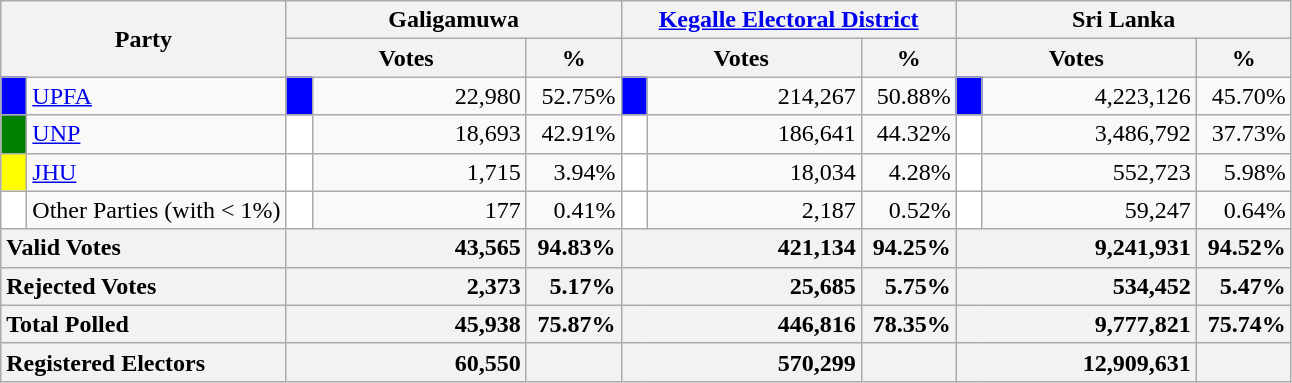<table class="wikitable">
<tr>
<th colspan="2" width="144px"rowspan="2">Party</th>
<th colspan="3" width="216px">Galigamuwa</th>
<th colspan="3" width="216px"><a href='#'>Kegalle Electoral District</a></th>
<th colspan="3" width="216px">Sri Lanka</th>
</tr>
<tr>
<th colspan="2" width="144px">Votes</th>
<th>%</th>
<th colspan="2" width="144px">Votes</th>
<th>%</th>
<th colspan="2" width="144px">Votes</th>
<th>%</th>
</tr>
<tr>
<td style="background-color:blue;" width="10px"></td>
<td style="text-align:left;"><a href='#'>UPFA</a></td>
<td style="background-color:blue;" width="10px"></td>
<td style="text-align:right;">22,980</td>
<td style="text-align:right;">52.75%</td>
<td style="background-color:blue;" width="10px"></td>
<td style="text-align:right;">214,267</td>
<td style="text-align:right;">50.88%</td>
<td style="background-color:blue;" width="10px"></td>
<td style="text-align:right;">4,223,126</td>
<td style="text-align:right;">45.70%</td>
</tr>
<tr>
<td style="background-color:green;" width="10px"></td>
<td style="text-align:left;"><a href='#'>UNP</a></td>
<td style="background-color:white;" width="10px"></td>
<td style="text-align:right;">18,693</td>
<td style="text-align:right;">42.91%</td>
<td style="background-color:white;" width="10px"></td>
<td style="text-align:right;">186,641</td>
<td style="text-align:right;">44.32%</td>
<td style="background-color:white;" width="10px"></td>
<td style="text-align:right;">3,486,792</td>
<td style="text-align:right;">37.73%</td>
</tr>
<tr>
<td style="background-color:yellow;" width="10px"></td>
<td style="text-align:left;"><a href='#'>JHU</a></td>
<td style="background-color:white;" width="10px"></td>
<td style="text-align:right;">1,715</td>
<td style="text-align:right;">3.94%</td>
<td style="background-color:white;" width="10px"></td>
<td style="text-align:right;">18,034</td>
<td style="text-align:right;">4.28%</td>
<td style="background-color:white;" width="10px"></td>
<td style="text-align:right;">552,723</td>
<td style="text-align:right;">5.98%</td>
</tr>
<tr>
<td style="background-color:white;" width="10px"></td>
<td style="text-align:left;">Other Parties (with < 1%)</td>
<td style="background-color:white;" width="10px"></td>
<td style="text-align:right;">177</td>
<td style="text-align:right;">0.41%</td>
<td style="background-color:white;" width="10px"></td>
<td style="text-align:right;">2,187</td>
<td style="text-align:right;">0.52%</td>
<td style="background-color:white;" width="10px"></td>
<td style="text-align:right;">59,247</td>
<td style="text-align:right;">0.64%</td>
</tr>
<tr>
<th colspan="2" width="144px"style="text-align:left;">Valid Votes</th>
<th style="text-align:right;"colspan="2" width="144px">43,565</th>
<th style="text-align:right;">94.83%</th>
<th style="text-align:right;"colspan="2" width="144px">421,134</th>
<th style="text-align:right;">94.25%</th>
<th style="text-align:right;"colspan="2" width="144px">9,241,931</th>
<th style="text-align:right;">94.52%</th>
</tr>
<tr>
<th colspan="2" width="144px"style="text-align:left;">Rejected Votes</th>
<th style="text-align:right;"colspan="2" width="144px">2,373</th>
<th style="text-align:right;">5.17%</th>
<th style="text-align:right;"colspan="2" width="144px">25,685</th>
<th style="text-align:right;">5.75%</th>
<th style="text-align:right;"colspan="2" width="144px">534,452</th>
<th style="text-align:right;">5.47%</th>
</tr>
<tr>
<th colspan="2" width="144px"style="text-align:left;">Total Polled</th>
<th style="text-align:right;"colspan="2" width="144px">45,938</th>
<th style="text-align:right;">75.87%</th>
<th style="text-align:right;"colspan="2" width="144px">446,816</th>
<th style="text-align:right;">78.35%</th>
<th style="text-align:right;"colspan="2" width="144px">9,777,821</th>
<th style="text-align:right;">75.74%</th>
</tr>
<tr>
<th colspan="2" width="144px"style="text-align:left;">Registered Electors</th>
<th style="text-align:right;"colspan="2" width="144px">60,550</th>
<th></th>
<th style="text-align:right;"colspan="2" width="144px">570,299</th>
<th></th>
<th style="text-align:right;"colspan="2" width="144px">12,909,631</th>
<th></th>
</tr>
</table>
